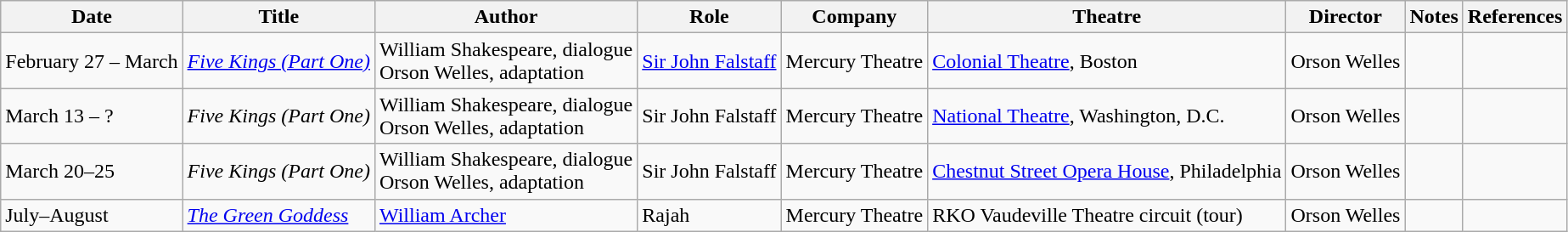<table class="wikitable">
<tr>
<th>Date</th>
<th>Title</th>
<th>Author</th>
<th>Role</th>
<th>Company</th>
<th>Theatre</th>
<th>Director</th>
<th>Notes</th>
<th>References</th>
</tr>
<tr>
<td>February 27 – March</td>
<td><em><a href='#'>Five Kings (Part One)</a></em></td>
<td>William Shakespeare, dialogue<br>Orson Welles, adaptation</td>
<td><a href='#'>Sir John Falstaff</a></td>
<td>Mercury Theatre</td>
<td><a href='#'>Colonial Theatre</a>, Boston</td>
<td>Orson Welles</td>
<td>    </td>
<td></td>
</tr>
<tr>
<td>March 13 – ?</td>
<td><em>Five Kings (Part One)</em></td>
<td>William Shakespeare, dialogue<br>Orson Welles, adaptation</td>
<td>Sir John Falstaff</td>
<td>Mercury Theatre</td>
<td><a href='#'>National Theatre</a>, Washington, D.C.</td>
<td>Orson Welles</td>
<td> </td>
<td></td>
</tr>
<tr>
<td>March 20–25</td>
<td><em>Five Kings (Part One)</em></td>
<td>William Shakespeare, dialogue<br>Orson Welles, adaptation</td>
<td>Sir John Falstaff</td>
<td>Mercury Theatre</td>
<td><a href='#'>Chestnut Street Opera House</a>, Philadelphia</td>
<td>Orson Welles</td>
<td> </td>
<td></td>
</tr>
<tr>
<td>July–August</td>
<td><em><a href='#'>The Green Goddess</a></em></td>
<td><a href='#'>William Archer</a></td>
<td>Rajah</td>
<td>Mercury Theatre</td>
<td>RKO Vaudeville Theatre circuit (tour)</td>
<td>Orson Welles</td>
<td></td>
<td></td>
</tr>
</table>
